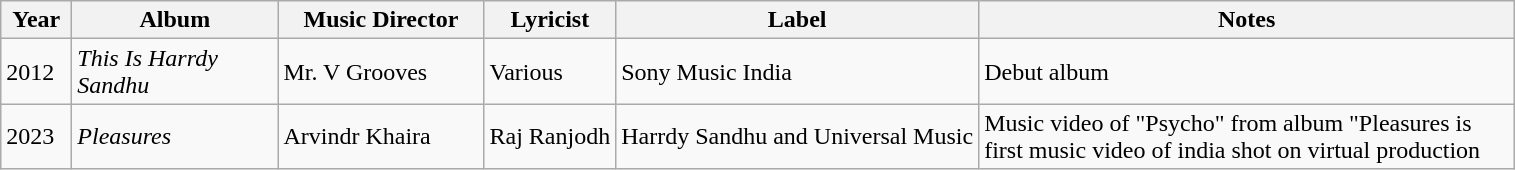<table class="wikitable">
<tr>
<th style="width:40px;">Year</th>
<th style="width:130px;">Album</th>
<th style="width:130px;">Music Director</th>
<th>Lyricist</th>
<th style="width:156x;">Label</th>
<th style="width:350px;">Notes</th>
</tr>
<tr>
<td>2012</td>
<td><em>This Is Harrdy Sandhu</em></td>
<td>Mr. V Grooves</td>
<td>Various</td>
<td>Sony Music India</td>
<td>Debut album</td>
</tr>
<tr>
<td>2023</td>
<td><em>Pleasures</em></td>
<td>Arvindr Khaira</td>
<td>Raj Ranjodh</td>
<td>Harrdy Sandhu and Universal Music</td>
<td>Music video of "Psycho" from album "Pleasures is first music video of india shot on virtual production</td>
</tr>
</table>
